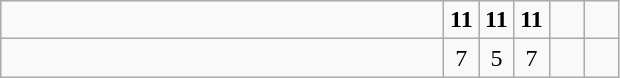<table class="wikitable">
<tr>
<td style="width:18em"></td>
<td align=center style="width:1em"><strong>11</strong></td>
<td align=center style="width:1em"><strong>11</strong></td>
<td align=center style="width:1em"><strong>11</strong></td>
<td align=center style="width:1em"></td>
<td align=center style="width:1em"></td>
</tr>
<tr>
<td style="width:18em"></td>
<td align=center style="width:1em">7</td>
<td align=center style="width:1em">5</td>
<td align=center style="width:1em">7</td>
<td align=center style="width:1em"></td>
<td align=center style="width:1em"></td>
</tr>
</table>
